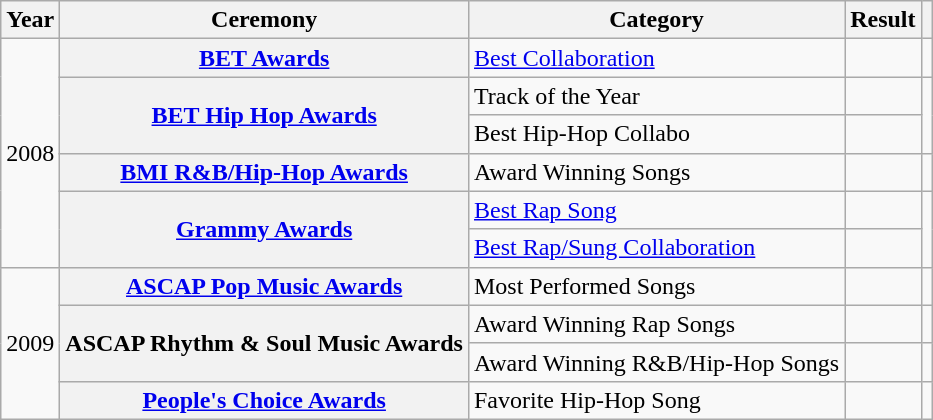<table class="wikitable plainrowheaders sortable">
<tr>
<th scope="col">Year</th>
<th scope="col">Ceremony</th>
<th scope="col">Category</th>
<th scope="col">Result</th>
<th class="unsortable"></th>
</tr>
<tr>
<td rowspan="6">2008</td>
<th scope="row"><a href='#'>BET Awards</a></th>
<td><a href='#'>Best Collaboration</a></td>
<td></td>
<td style="text-align:center;"></td>
</tr>
<tr>
<th scope="row" rowspan="2"><a href='#'>BET Hip Hop Awards</a></th>
<td>Track of the Year</td>
<td></td>
<td rowspan="2" align="center"></td>
</tr>
<tr>
<td>Best Hip-Hop Collabo</td>
<td></td>
</tr>
<tr>
<th scope="row"><a href='#'>BMI R&B/Hip-Hop Awards</a></th>
<td>Award Winning Songs</td>
<td></td>
<td style="text-align:center;"></td>
</tr>
<tr>
<th scope="row" rowspan="2"><a href='#'>Grammy Awards</a></th>
<td><a href='#'>Best Rap Song</a></td>
<td></td>
<td rowspan="2" align="center"></td>
</tr>
<tr>
<td><a href='#'>Best Rap/Sung Collaboration</a></td>
<td></td>
</tr>
<tr>
<td rowspan="4">2009</td>
<th scope="row"><a href='#'>ASCAP Pop Music Awards</a></th>
<td>Most Performed Songs</td>
<td></td>
<td style="text-align:center;"></td>
</tr>
<tr>
<th scope="row" rowspan="2">ASCAP Rhythm & Soul Music Awards</th>
<td>Award Winning Rap Songs</td>
<td></td>
<td style="text-align:center;"></td>
</tr>
<tr>
<td>Award Winning R&B/Hip-Hop Songs</td>
<td></td>
<td style="text-align:center;"></td>
</tr>
<tr>
<th scope="row"><a href='#'>People's Choice Awards</a></th>
<td>Favorite Hip-Hop Song</td>
<td></td>
<td style="text-align:center;"></td>
</tr>
</table>
